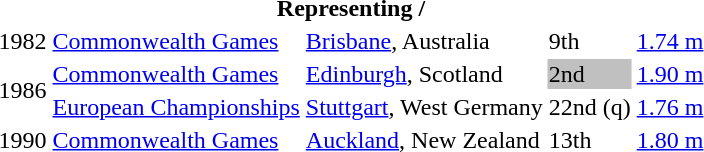<table>
<tr>
<th colspan ="6">Representing  / </th>
</tr>
<tr>
<td>1982</td>
<td><a href='#'>Commonwealth Games</a></td>
<td><a href='#'>Brisbane</a>, Australia</td>
<td>9th</td>
<td><a href='#'>1.74 m</a></td>
</tr>
<tr>
<td rowspan=2>1986</td>
<td><a href='#'>Commonwealth Games</a></td>
<td><a href='#'>Edinburgh</a>, Scotland</td>
<td bgcolor="silver">2nd</td>
<td><a href='#'>1.90 m</a></td>
</tr>
<tr>
<td><a href='#'>European Championships</a></td>
<td><a href='#'>Stuttgart</a>, West Germany</td>
<td>22nd (q)</td>
<td><a href='#'>1.76 m</a></td>
</tr>
<tr>
<td>1990</td>
<td><a href='#'>Commonwealth Games</a></td>
<td><a href='#'>Auckland</a>, New Zealand</td>
<td>13th</td>
<td><a href='#'>1.80 m</a></td>
</tr>
</table>
